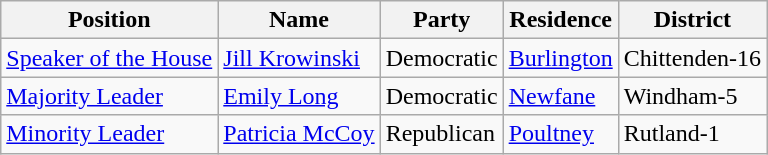<table class="wikitable sortable">
<tr>
<th>Position</th>
<th>Name</th>
<th>Party</th>
<th>Residence</th>
<th>District</th>
</tr>
<tr>
<td><a href='#'>Speaker of the House</a></td>
<td><a href='#'>Jill Krowinski</a></td>
<td>Democratic</td>
<td><a href='#'>Burlington</a></td>
<td>Chittenden-16</td>
</tr>
<tr>
<td><a href='#'>Majority Leader</a></td>
<td><a href='#'>Emily Long</a></td>
<td>Democratic</td>
<td><a href='#'>Newfane</a></td>
<td>Windham-5</td>
</tr>
<tr>
<td><a href='#'>Minority Leader</a></td>
<td><a href='#'>Patricia McCoy</a></td>
<td>Republican</td>
<td><a href='#'>Poultney</a></td>
<td>Rutland-1</td>
</tr>
</table>
